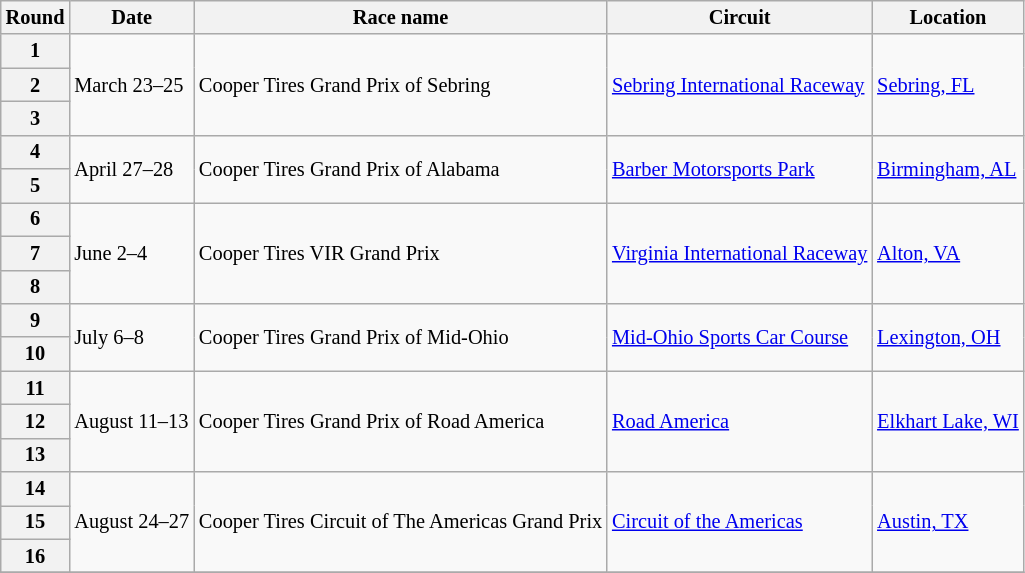<table class="wikitable" style="font-size: 85%">
<tr>
<th>Round</th>
<th>Date</th>
<th>Race name</th>
<th>Circuit</th>
<th>Location</th>
</tr>
<tr>
<th>1</th>
<td rowspan="3">March 23–25</td>
<td rowspan="3">Cooper Tires Grand Prix of Sebring</td>
<td rowspan="3"><a href='#'>Sebring International Raceway</a></td>
<td rowspan="3"><a href='#'>Sebring, FL</a></td>
</tr>
<tr>
<th>2</th>
</tr>
<tr>
<th>3</th>
</tr>
<tr>
<th>4</th>
<td rowspan="2">April 27–28</td>
<td rowspan="2">Cooper Tires Grand Prix of Alabama</td>
<td rowspan="2"><a href='#'>Barber Motorsports Park</a></td>
<td rowspan="2"><a href='#'>Birmingham, AL</a></td>
</tr>
<tr>
<th>5</th>
</tr>
<tr>
<th>6</th>
<td rowspan="3">June 2–4</td>
<td rowspan="3">Cooper Tires VIR Grand Prix</td>
<td rowspan="3"><a href='#'>Virginia International Raceway</a></td>
<td rowspan="3"><a href='#'>Alton, VA</a></td>
</tr>
<tr>
<th>7</th>
</tr>
<tr>
<th>8</th>
</tr>
<tr>
<th>9</th>
<td rowspan="2">July 6–8</td>
<td rowspan="2">Cooper Tires Grand Prix of Mid-Ohio</td>
<td rowspan="2"><a href='#'>Mid-Ohio Sports Car Course</a></td>
<td rowspan="2"><a href='#'>Lexington, OH</a></td>
</tr>
<tr>
<th>10</th>
</tr>
<tr>
<th>11</th>
<td rowspan="3">August 11–13</td>
<td rowspan="3">Cooper Tires Grand Prix of Road America</td>
<td rowspan="3"><a href='#'>Road America</a></td>
<td rowspan="3"><a href='#'>Elkhart Lake, WI</a></td>
</tr>
<tr>
<th>12</th>
</tr>
<tr>
<th>13</th>
</tr>
<tr>
<th>14</th>
<td rowspan="3">August 24–27</td>
<td rowspan="3">Cooper Tires Circuit of The Americas Grand Prix</td>
<td rowspan="3"><a href='#'>Circuit of the Americas</a></td>
<td rowspan="3"><a href='#'>Austin, TX</a></td>
</tr>
<tr>
<th>15</th>
</tr>
<tr>
<th>16</th>
</tr>
<tr>
</tr>
</table>
